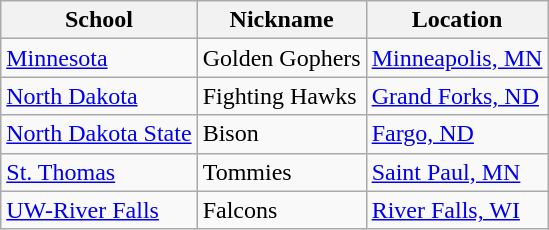<table class="wikitable sortable">
<tr>
<th>School</th>
<th>Nickname</th>
<th>Location</th>
</tr>
<tr>
<td><a href='#'>Minnesota</a></td>
<td>Golden Gophers</td>
<td><a href='#'>Minneapolis, MN</a></td>
</tr>
<tr>
<td><a href='#'>North Dakota</a></td>
<td>Fighting Hawks</td>
<td><a href='#'>Grand Forks, ND</a></td>
</tr>
<tr>
<td><a href='#'>North Dakota State</a></td>
<td>Bison</td>
<td><a href='#'>Fargo, ND</a></td>
</tr>
<tr>
<td><a href='#'>St. Thomas</a></td>
<td>Tommies</td>
<td><a href='#'>Saint Paul, MN</a></td>
</tr>
<tr>
<td><a href='#'>UW-River Falls</a></td>
<td>Falcons</td>
<td><a href='#'>River Falls, WI</a></td>
</tr>
</table>
